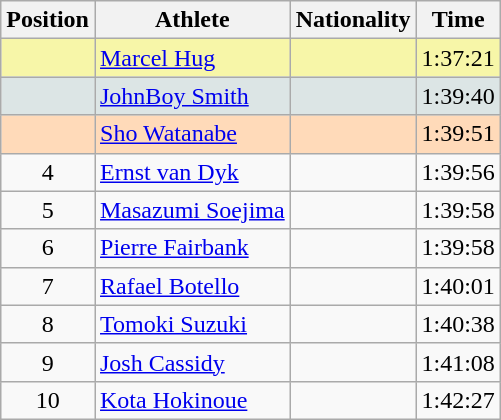<table class="wikitable sortable">
<tr>
<th>Position</th>
<th>Athlete</th>
<th>Nationality</th>
<th>Time</th>
</tr>
<tr bgcolor="#F7F6A8">
<td align=center></td>
<td><a href='#'>Marcel Hug</a></td>
<td></td>
<td>1:37:21</td>
</tr>
<tr bgcolor="#DCE5E5">
<td align=center></td>
<td><a href='#'>JohnBoy Smith</a></td>
<td></td>
<td>1:39:40</td>
</tr>
<tr bgcolor="#FFDAB9">
<td align=center></td>
<td><a href='#'>Sho Watanabe</a></td>
<td></td>
<td>1:39:51</td>
</tr>
<tr>
<td align=center>4</td>
<td><a href='#'>Ernst van Dyk</a></td>
<td></td>
<td>1:39:56</td>
</tr>
<tr>
<td align=center>5</td>
<td><a href='#'>Masazumi Soejima</a></td>
<td></td>
<td>1:39:58</td>
</tr>
<tr>
<td align=center>6</td>
<td><a href='#'>Pierre Fairbank</a></td>
<td></td>
<td>1:39:58</td>
</tr>
<tr>
<td align=center>7</td>
<td><a href='#'>Rafael Botello</a></td>
<td></td>
<td>1:40:01</td>
</tr>
<tr>
<td align=center>8</td>
<td><a href='#'>Tomoki Suzuki</a></td>
<td></td>
<td>1:40:38</td>
</tr>
<tr>
<td align=center>9</td>
<td><a href='#'>Josh Cassidy</a></td>
<td></td>
<td>1:41:08</td>
</tr>
<tr>
<td align=center>10</td>
<td><a href='#'>Kota Hokinoue</a></td>
<td></td>
<td>1:42:27</td>
</tr>
</table>
